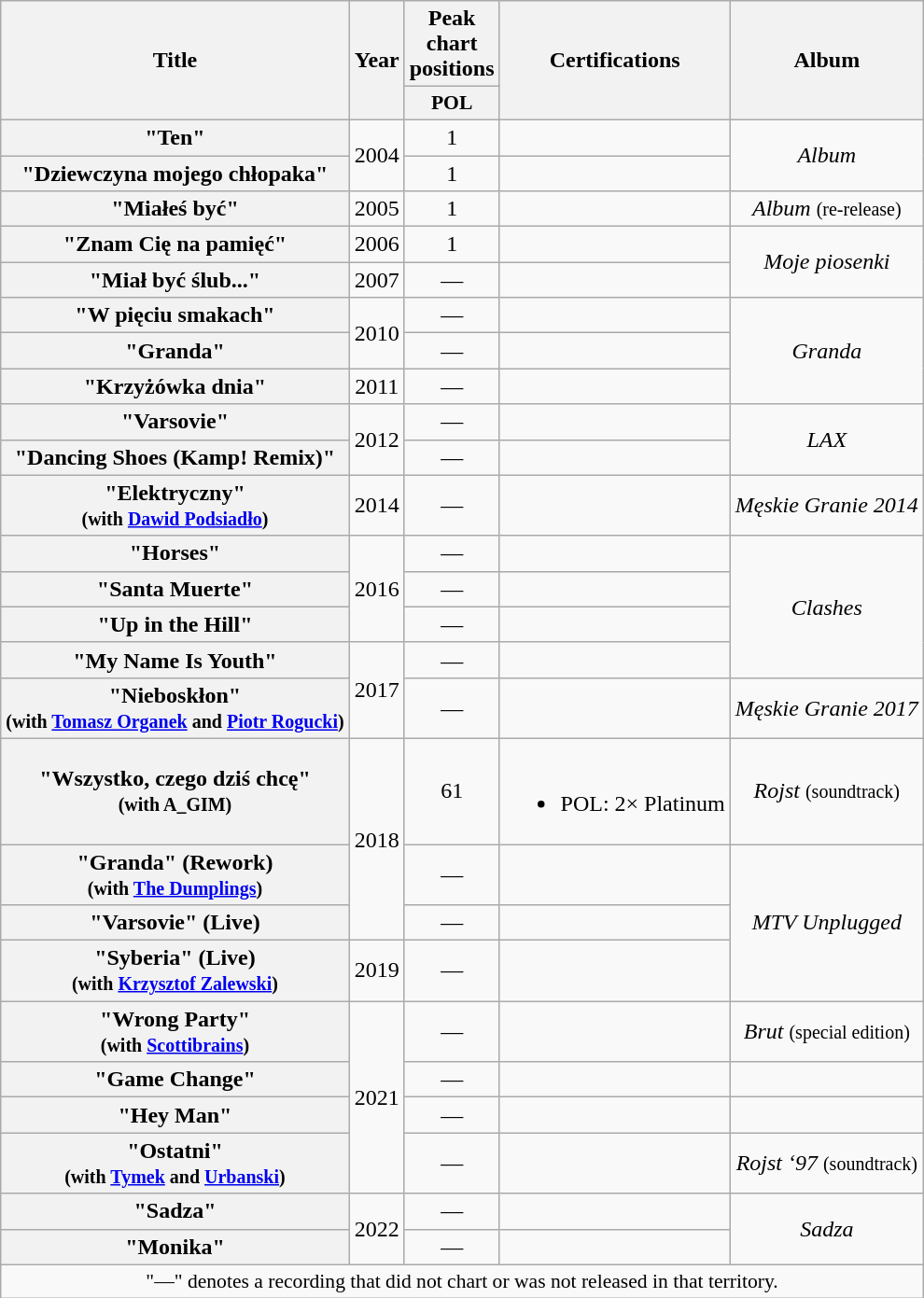<table class="wikitable plainrowheaders" style="text-align:center;" border="1">
<tr>
<th scope="col" rowspan="2">Title</th>
<th scope="col" rowspan="2">Year</th>
<th scope="col" colspan="1">Peak chart positions</th>
<th rowspan="2">Certifications</th>
<th scope="col" rowspan="2">Album</th>
</tr>
<tr>
<th scope="col" style="width:3em;font-size:90%;">POL<br></th>
</tr>
<tr>
<th scope="row">"Ten"</th>
<td rowspan="2">2004</td>
<td>1</td>
<td></td>
<td rowspan="2"><em>Album</em></td>
</tr>
<tr>
<th scope="row">"Dziewczyna mojego chłopaka"</th>
<td>1</td>
<td></td>
</tr>
<tr>
<th scope="row">"Miałeś być"</th>
<td>2005</td>
<td>1</td>
<td></td>
<td><em>Album</em> <small>(re-release)</small></td>
</tr>
<tr>
<th scope="row">"Znam Cię na pamięć"</th>
<td>2006</td>
<td>1</td>
<td></td>
<td rowspan="2"><em>Moje piosenki</em></td>
</tr>
<tr>
<th scope="row">"Miał być ślub..."</th>
<td>2007</td>
<td>—</td>
<td></td>
</tr>
<tr>
<th scope="row">"W pięciu smakach"</th>
<td rowspan="2">2010</td>
<td>—</td>
<td></td>
<td rowspan="3"><em>Granda</em></td>
</tr>
<tr>
<th scope="row">"Granda"</th>
<td>—</td>
<td></td>
</tr>
<tr>
<th scope="row">"Krzyżówka dnia"</th>
<td>2011</td>
<td>—</td>
<td></td>
</tr>
<tr>
<th scope="row">"Varsovie"</th>
<td rowspan="2">2012</td>
<td>—</td>
<td></td>
<td rowspan="2"><em>LAX</em></td>
</tr>
<tr>
<th scope="row">"Dancing Shoes (Kamp! Remix)"</th>
<td>—</td>
<td></td>
</tr>
<tr>
<th scope="row">"Elektryczny"<br><small>(with <a href='#'>Dawid Podsiadło</a>)</small></th>
<td>2014</td>
<td>—</td>
<td></td>
<td rowspan="1"><em>Męskie Granie 2014</em></td>
</tr>
<tr>
<th scope="row">"Horses"</th>
<td rowspan="3">2016</td>
<td>—</td>
<td></td>
<td rowspan="4"><em>Clashes</em></td>
</tr>
<tr>
<th scope="row">"Santa Muerte"</th>
<td>—</td>
<td></td>
</tr>
<tr>
<th scope="row">"Up in the Hill"</th>
<td>—</td>
<td></td>
</tr>
<tr>
<th scope="row">"My Name Is Youth"</th>
<td rowspan="2">2017</td>
<td>—</td>
<td></td>
</tr>
<tr>
<th scope="row">"Nieboskłon"<br><small>(with <a href='#'>Tomasz Organek</a> and <a href='#'>Piotr Rogucki</a>)</small></th>
<td>—</td>
<td></td>
<td><em>Męskie Granie 2017</em></td>
</tr>
<tr>
<th scope="row">"Wszystko, czego dziś chcę"<br><small>(with A_GIM)</small></th>
<td rowspan="3">2018</td>
<td>61</td>
<td><br><ul><li>POL: 2× Platinum</li></ul></td>
<td><em>Rojst</em> <small>(soundtrack)</small></td>
</tr>
<tr>
<th scope="row">"Granda" (Rework)<br><small>(with <a href='#'>The Dumplings</a>)</small></th>
<td>—</td>
<td></td>
<td rowspan="3"><em>MTV Unplugged</em></td>
</tr>
<tr>
<th scope="row">"Varsovie" (Live)</th>
<td>—</td>
<td></td>
</tr>
<tr>
<th scope="row">"Syberia" (Live)<br><small>(with <a href='#'>Krzysztof Zalewski</a>)</small></th>
<td>2019</td>
<td>—</td>
<td></td>
</tr>
<tr>
<th scope="row">"Wrong Party"<br><small>(with <a href='#'>Scottibrains</a>)</small></th>
<td rowspan="4">2021</td>
<td>—</td>
<td></td>
<td><em>Brut</em> <small>(special edition)</small></td>
</tr>
<tr>
<th scope="row">"Game Change"</th>
<td>—</td>
<td></td>
<td></td>
</tr>
<tr>
<th scope="row">"Hey Man"</th>
<td>—</td>
<td></td>
<td></td>
</tr>
<tr>
<th scope="row">"Ostatni"<br><small>(with <a href='#'>Tymek</a> and <a href='#'>Urbanski</a>)</small></th>
<td>—</td>
<td></td>
<td><em>Rojst ‘97</em> <small>(soundtrack)</small></td>
</tr>
<tr>
<th scope="row">"Sadza"</th>
<td rowspan="2">2022</td>
<td>—</td>
<td></td>
<td rowspan="2"><em>Sadza</em></td>
</tr>
<tr>
<th scope="row">"Monika"</th>
<td>—</td>
<td></td>
</tr>
<tr>
<td colspan="21" style="font-size:90%">"—" denotes a recording that did not chart or was not released in that territory.</td>
</tr>
</table>
